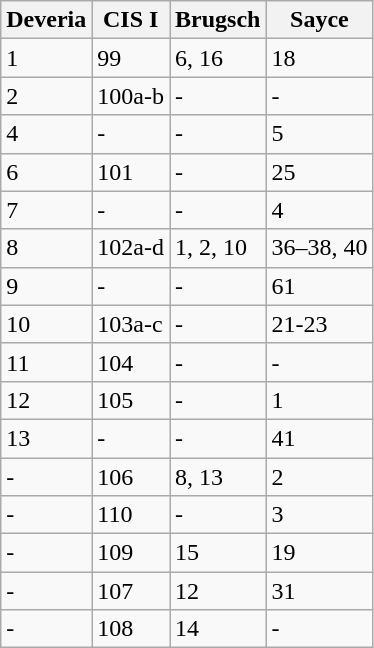<table class="wikitable sortable">
<tr>
<th>Deveria</th>
<th>CIS I</th>
<th>Brugsch</th>
<th>Sayce</th>
</tr>
<tr>
<td>1</td>
<td>99</td>
<td>6, 16</td>
<td>18</td>
</tr>
<tr>
<td>2</td>
<td>100a-b</td>
<td>-</td>
<td>-</td>
</tr>
<tr>
<td>4</td>
<td>-</td>
<td>-</td>
<td>5</td>
</tr>
<tr>
<td>6</td>
<td>101</td>
<td>-</td>
<td>25</td>
</tr>
<tr>
<td>7</td>
<td>-</td>
<td>-</td>
<td>4</td>
</tr>
<tr>
<td>8</td>
<td>102a-d</td>
<td>1, 2, 10</td>
<td>36–38, 40</td>
</tr>
<tr>
<td>9</td>
<td>-</td>
<td>-</td>
<td>61</td>
</tr>
<tr>
<td>10</td>
<td>103a-c</td>
<td>-</td>
<td>21-23</td>
</tr>
<tr>
<td>11</td>
<td>104</td>
<td>-</td>
<td>-</td>
</tr>
<tr>
<td>12</td>
<td>105</td>
<td>-</td>
<td>1</td>
</tr>
<tr>
<td>13</td>
<td>-</td>
<td>-</td>
<td>41</td>
</tr>
<tr>
<td>-</td>
<td>106</td>
<td>8, 13</td>
<td>2</td>
</tr>
<tr>
<td>-</td>
<td>110</td>
<td>-</td>
<td>3</td>
</tr>
<tr>
<td>-</td>
<td>109</td>
<td>15</td>
<td>19</td>
</tr>
<tr>
<td>-</td>
<td>107</td>
<td>12</td>
<td>31</td>
</tr>
<tr>
<td>-</td>
<td>108</td>
<td>14</td>
<td>-</td>
</tr>
</table>
